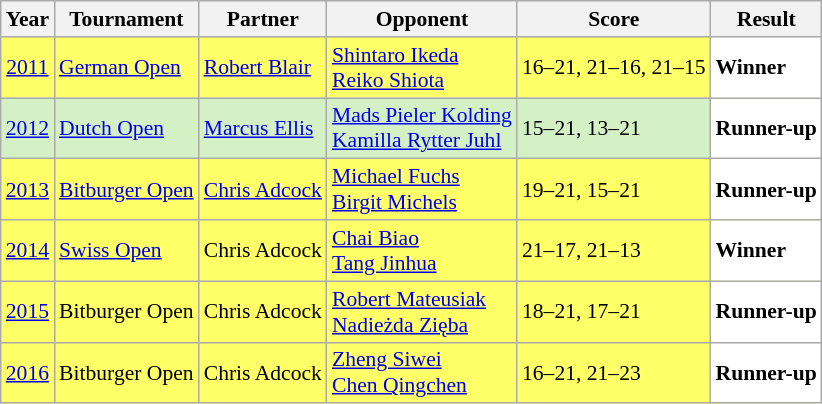<table class="sortable wikitable" style="font-size: 90%;">
<tr>
<th>Year</th>
<th>Tournament</th>
<th>Partner</th>
<th>Opponent</th>
<th>Score</th>
<th>Result</th>
</tr>
<tr style="background:#FFFF67">
<td align="center"><a href='#'>2011</a></td>
<td align="left"><a href='#'>German Open</a></td>
<td align="left"> <a href='#'>Robert Blair</a></td>
<td align="left"> <a href='#'>Shintaro Ikeda</a><br> <a href='#'>Reiko Shiota</a></td>
<td align="left">16–21, 21–16, 21–15</td>
<td style="text-align:left; background:white"> <strong>Winner</strong></td>
</tr>
<tr style="background:#D4F1C5">
<td align="center"><a href='#'>2012</a></td>
<td align="left"><a href='#'>Dutch Open</a></td>
<td align="left"> <a href='#'>Marcus Ellis</a></td>
<td align="left"> <a href='#'>Mads Pieler Kolding</a><br> <a href='#'>Kamilla Rytter Juhl</a></td>
<td align="left">15–21, 13–21</td>
<td style="text-align:left; background:white"> <strong>Runner-up</strong></td>
</tr>
<tr style="background:#FFFF67">
<td align="center"><a href='#'>2013</a></td>
<td align="left"><a href='#'>Bitburger Open</a></td>
<td align="left"> <a href='#'>Chris Adcock</a></td>
<td align="left"> <a href='#'>Michael Fuchs</a><br> <a href='#'>Birgit Michels</a></td>
<td align="left">19–21, 15–21</td>
<td style="text-align:left; background:white"> <strong>Runner-up</strong></td>
</tr>
<tr style="background:#FFFF67">
<td align="center"><a href='#'>2014</a></td>
<td align="left"><a href='#'>Swiss Open</a></td>
<td align="left"> Chris Adcock</td>
<td align="left"> <a href='#'>Chai Biao</a><br> <a href='#'>Tang Jinhua</a></td>
<td align="left">21–17, 21–13</td>
<td style="text-align:left; background:white"> <strong>Winner</strong></td>
</tr>
<tr style="background:#FFFF67">
<td align="center"><a href='#'>2015</a></td>
<td align="left">Bitburger Open</td>
<td align="left"> Chris Adcock</td>
<td align="left"> <a href='#'>Robert Mateusiak</a><br> <a href='#'>Nadieżda Zięba</a></td>
<td align="left">18–21, 17–21</td>
<td style="text-align:left; background:white"> <strong>Runner-up</strong></td>
</tr>
<tr style="background:#FFFF67">
<td align="center"><a href='#'>2016</a></td>
<td align="left">Bitburger Open</td>
<td align="left"> Chris Adcock</td>
<td align="left"> <a href='#'>Zheng Siwei</a><br> <a href='#'>Chen Qingchen</a></td>
<td align="left">16–21, 21–23</td>
<td style="text-align:left; background:white"> <strong>Runner-up</strong></td>
</tr>
</table>
